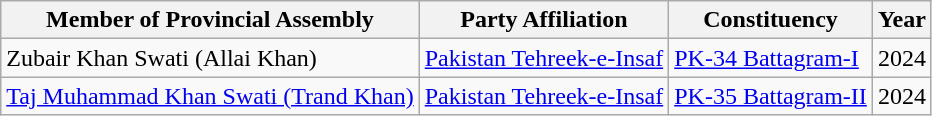<table class="wikitable sortable">
<tr>
<th>Member of Provincial Assembly</th>
<th>Party Affiliation</th>
<th>Constituency</th>
<th>Year</th>
</tr>
<tr>
<td>Zubair Khan Swati (Allai Khan)</td>
<td><a href='#'>Pakistan Tehreek-e-Insaf</a></td>
<td><a href='#'>PK-34 Battagram-I</a></td>
<td>2024</td>
</tr>
<tr>
<td><a href='#'>Taj Muhammad Khan Swati (Trand Khan)</a></td>
<td><a href='#'>Pakistan Tehreek-e-Insaf</a></td>
<td><a href='#'>PK-35 Battagram-II</a></td>
<td>2024</td>
</tr>
</table>
